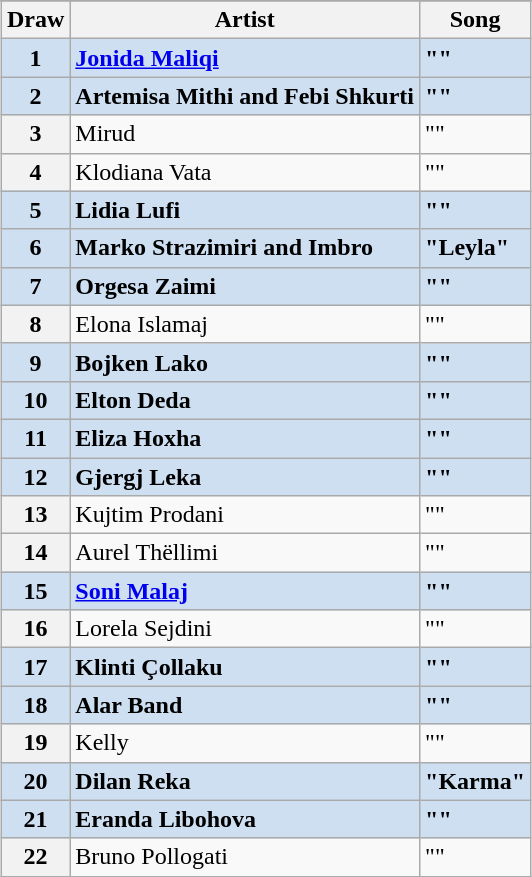<table class="sortable wikitable plainrowheaders" style="margin: 1em auto 1em auto;">
<tr>
</tr>
<tr>
<th scope="col">Draw</th>
<th scope="col">Artist</th>
<th scope="col">Song</th>
</tr>
<tr style="font-weight:bold; background:#CEDFF2;">
<th scope="row" style="text-align:center; font-weight:bold; background:#CEDFF2;">1</th>
<td><a href='#'>Jonida Maliqi</a></td>
<td>""</td>
</tr>
<tr style="font-weight:bold; background:#CEDFF2;">
<th scope="row" style="text-align:center; font-weight:bold; background:#CEDFF2;">2</th>
<td>Artemisa Mithi and Febi Shkurti<br></td>
<td>""</td>
</tr>
<tr>
<th scope="row" style="text-align:center;">3</th>
<td>Mirud</td>
<td>""</td>
</tr>
<tr>
<th scope="row" style="text-align:center;">4</th>
<td>Klodiana Vata</td>
<td>""</td>
</tr>
<tr style="font-weight:bold; background:#CEDFF2;">
<th scope="row" style="text-align:center; font-weight:bold; background:#CEDFF2;">5</th>
<td>Lidia Lufi<br></td>
<td>""</td>
</tr>
<tr style="font-weight:bold; background:#CEDFF2;">
<th scope="row" style="text-align:center; font-weight:bold; background:#CEDFF2;">6</th>
<td>Marko Strazimiri and Imbro<br></td>
<td>"Leyla"</td>
</tr>
<tr style="font-weight:bold; background:#CEDFF2;">
<th scope="row" style="text-align:center; font-weight:bold; background:#CEDFF2;">7</th>
<td>Orgesa Zaimi</td>
<td>""</td>
</tr>
<tr>
<th scope="row" style="text-align:center;">8</th>
<td>Elona Islamaj</td>
<td>""</td>
</tr>
<tr style="font-weight:bold; background:#CEDFF2;">
<th scope="row" style="text-align:center; font-weight:bold; background:#CEDFF2;">9</th>
<td>Bojken Lako<br></td>
<td>""</td>
</tr>
<tr style="font-weight:bold; background:#CEDFF2;">
<th scope="row" style="text-align:center; font-weight:bold; background:#CEDFF2;">10</th>
<td>Elton Deda</td>
<td>""</td>
</tr>
<tr style="font-weight:bold; background:#CEDFF2;">
<th scope="row" style="text-align:center; font-weight:bold; background:#CEDFF2;">11</th>
<td>Eliza Hoxha</td>
<td>""</td>
</tr>
<tr style="font-weight:bold; background:#CEDFF2;">
<th scope="row" style="text-align:center; font-weight:bold; background:#CEDFF2;">12</th>
<td>Gjergj Leka</td>
<td>""</td>
</tr>
<tr>
<th scope="row" style="text-align:center;">13</th>
<td>Kujtim Prodani</td>
<td>""</td>
</tr>
<tr>
<th scope="row" style="text-align:center;">14</th>
<td>Aurel Thëllimi</td>
<td>""</td>
</tr>
<tr style="font-weight:bold; background:#CEDFF2;">
<th scope="row" style="text-align:center; font-weight:bold; background:#CEDFF2;">15</th>
<td><a href='#'>Soni Malaj</a></td>
<td>""</td>
</tr>
<tr>
<th scope="row" style="text-align:center;">16</th>
<td>Lorela Sejdini</td>
<td>""</td>
</tr>
<tr style="font-weight:bold; background:#CEDFF2;">
<th scope="row" style="text-align:center; font-weight:bold; background:#CEDFF2;">17</th>
<td>Klinti Çollaku</td>
<td>""</td>
</tr>
<tr style="font-weight:bold; background:#CEDFF2;">
<th scope="row" style="text-align:center; font-weight:bold; background:#CEDFF2;">18</th>
<td>Alar Band</td>
<td>""</td>
</tr>
<tr>
<th scope="row" style="text-align:center;">19</th>
<td>Kelly</td>
<td>""</td>
</tr>
<tr style="font-weight:bold; background:#CEDFF2;">
<th scope="row" style="text-align:center; font-weight:bold; background:#CEDFF2;">20</th>
<td>Dilan Reka</td>
<td>"Karma"</td>
</tr>
<tr style="font-weight:bold; background:#CEDFF2;">
<th scope="row" style="text-align:center; font-weight:bold; background:#CEDFF2;">21</th>
<td>Eranda Libohova<br></td>
<td>""</td>
</tr>
<tr>
<th scope="row" style="text-align:center;">22</th>
<td>Bruno Pollogati</td>
<td>""</td>
</tr>
</table>
